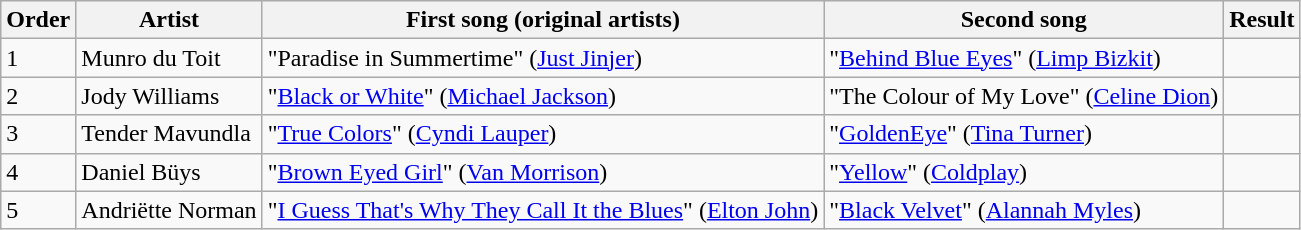<table class=wikitable>
<tr>
<th>Order</th>
<th>Artist</th>
<th>First song (original artists)</th>
<th>Second song</th>
<th>Result</th>
</tr>
<tr>
<td>1</td>
<td>Munro du Toit</td>
<td>"Paradise in Summertime" (<a href='#'>Just Jinjer</a>)</td>
<td>"<a href='#'>Behind Blue Eyes</a>" (<a href='#'>Limp Bizkit</a>)</td>
<td></td>
</tr>
<tr>
<td>2</td>
<td>Jody Williams</td>
<td>"<a href='#'>Black or White</a>" (<a href='#'>Michael Jackson</a>)</td>
<td>"The Colour of My Love" (<a href='#'>Celine Dion</a>)</td>
<td></td>
</tr>
<tr>
<td>3</td>
<td>Tender Mavundla</td>
<td>"<a href='#'>True Colors</a>" (<a href='#'>Cyndi Lauper</a>)</td>
<td>"<a href='#'>GoldenEye</a>" (<a href='#'>Tina Turner</a>)</td>
<td></td>
</tr>
<tr>
<td>4</td>
<td>Daniel Büys</td>
<td>"<a href='#'>Brown Eyed Girl</a>" (<a href='#'>Van Morrison</a>)</td>
<td>"<a href='#'>Yellow</a>" (<a href='#'>Coldplay</a>)</td>
<td></td>
</tr>
<tr>
<td>5</td>
<td>Andriëtte Norman</td>
<td>"<a href='#'>I Guess That's Why They Call It the Blues</a>" (<a href='#'>Elton John</a>)</td>
<td>"<a href='#'>Black Velvet</a>" (<a href='#'>Alannah Myles</a>)</td>
<td></td>
</tr>
</table>
